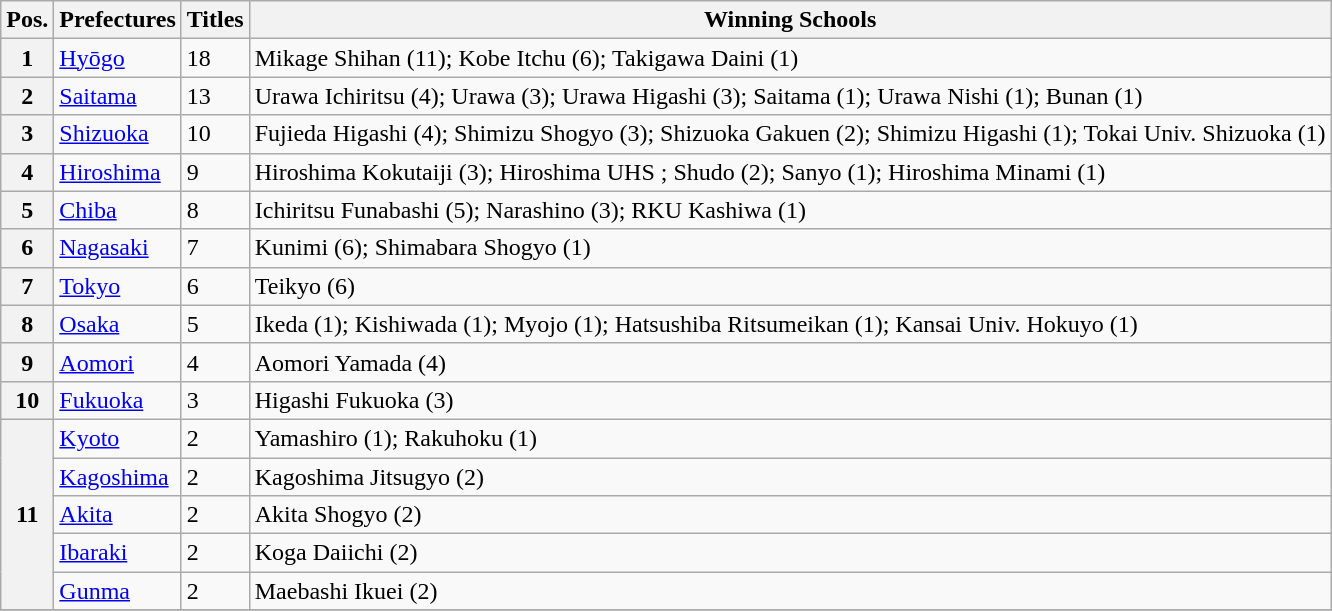<table class="wikitable">
<tr>
<th>Pos.</th>
<th>Prefectures</th>
<th>Titles</th>
<th>Winning Schools</th>
</tr>
<tr>
<th>1</th>
<td><a href='#'>Hyōgo</a></td>
<td>18</td>
<td>Mikage Shihan (11); Kobe Itchu (6); Takigawa Daini (1)</td>
</tr>
<tr>
<th>2</th>
<td><a href='#'>Saitama</a></td>
<td>13</td>
<td>Urawa Ichiritsu (4); Urawa (3); Urawa Higashi (3); Saitama  (1); Urawa Nishi (1); Bunan (1)</td>
</tr>
<tr>
<th>3</th>
<td><a href='#'>Shizuoka</a></td>
<td>10</td>
<td>Fujieda Higashi (4); Shimizu Shogyo (3); Shizuoka Gakuen (2); Shimizu Higashi (1); Tokai Univ. Shizuoka (1)</td>
</tr>
<tr>
<th>4</th>
<td><a href='#'>Hiroshima</a></td>
<td>9</td>
<td>Hiroshima Kokutaiji (3); Hiroshima UHS ; Shudo (2); Sanyo (1); Hiroshima Minami (1)</td>
</tr>
<tr>
<th>5</th>
<td><a href='#'>Chiba</a></td>
<td>8</td>
<td>Ichiritsu Funabashi (5); Narashino (3); RKU Kashiwa (1)</td>
</tr>
<tr>
<th>6</th>
<td><a href='#'>Nagasaki</a></td>
<td>7</td>
<td>Kunimi (6); Shimabara Shogyo (1)</td>
</tr>
<tr>
<th>7</th>
<td><a href='#'>Tokyo</a></td>
<td>6</td>
<td>Teikyo (6)</td>
</tr>
<tr>
<th>8</th>
<td><a href='#'>Osaka</a></td>
<td>5</td>
<td>Ikeda (1); Kishiwada (1); Myojo (1); Hatsushiba Ritsumeikan (1); Kansai Univ. Hokuyo (1)</td>
</tr>
<tr>
<th>9</th>
<td><a href='#'>Aomori</a></td>
<td>4</td>
<td>Aomori Yamada (4)</td>
</tr>
<tr>
<th>10</th>
<td><a href='#'>Fukuoka</a></td>
<td>3</td>
<td>Higashi Fukuoka (3)</td>
</tr>
<tr>
<th rowspan=5>11</th>
<td><a href='#'>Kyoto</a></td>
<td>2</td>
<td>Yamashiro (1); Rakuhoku (1)</td>
</tr>
<tr>
<td><a href='#'>Kagoshima</a></td>
<td>2</td>
<td>Kagoshima Jitsugyo (2)</td>
</tr>
<tr>
<td><a href='#'>Akita</a></td>
<td>2</td>
<td>Akita Shogyo (2)</td>
</tr>
<tr>
<td><a href='#'>Ibaraki</a></td>
<td>2</td>
<td>Koga Daiichi (2)</td>
</tr>
<tr>
<td><a href='#'>Gunma</a></td>
<td>2</td>
<td>Maebashi Ikuei (2)</td>
</tr>
<tr>
</tr>
</table>
